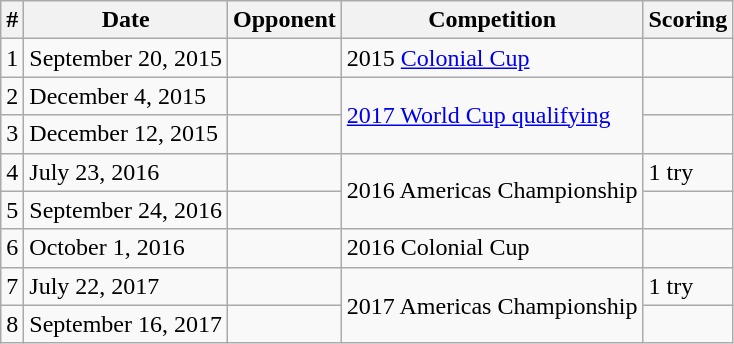<table class="wikitable">
<tr>
<th>#</th>
<th>Date</th>
<th>Opponent</th>
<th>Competition</th>
<th>Scoring</th>
</tr>
<tr>
<td>1</td>
<td>September 20, 2015</td>
<td></td>
<td>2015 <a href='#'>Colonial Cup</a></td>
<td></td>
</tr>
<tr>
<td>2</td>
<td>December 4, 2015</td>
<td></td>
<td rowspan=2><a href='#'>2017 World Cup qualifying</a></td>
<td></td>
</tr>
<tr>
<td>3</td>
<td>December 12, 2015</td>
<td></td>
<td></td>
</tr>
<tr>
<td>4</td>
<td>July 23, 2016</td>
<td></td>
<td rowspan=2>2016 Americas Championship</td>
<td>1 try</td>
</tr>
<tr>
<td>5</td>
<td>September 24, 2016</td>
<td></td>
<td></td>
</tr>
<tr>
<td>6</td>
<td>October 1, 2016</td>
<td></td>
<td>2016 Colonial Cup</td>
<td></td>
</tr>
<tr>
<td>7</td>
<td>July 22, 2017</td>
<td></td>
<td rowspan=2>2017 Americas Championship</td>
<td>1 try</td>
</tr>
<tr>
<td>8</td>
<td>September 16, 2017</td>
<td></td>
<td></td>
</tr>
</table>
